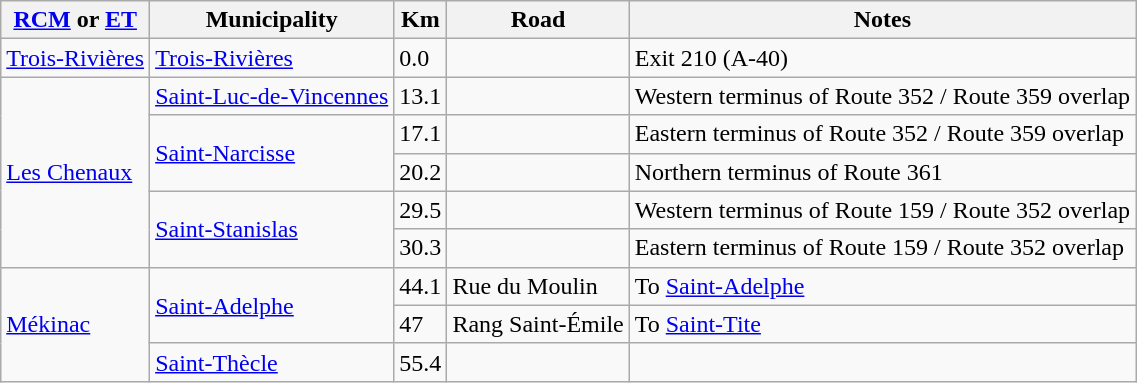<table class=wikitable>
<tr>
<th><a href='#'>RCM</a> or <a href='#'>ET</a></th>
<th>Municipality</th>
<th>Km</th>
<th>Road</th>
<th>Notes</th>
</tr>
<tr>
<td><a href='#'>Trois-Rivières</a></td>
<td><a href='#'>Trois-Rivières</a></td>
<td>0.0</td>
<td></td>
<td>Exit 210 (A-40)</td>
</tr>
<tr>
<td rowspan="5"><a href='#'>Les Chenaux</a></td>
<td><a href='#'>Saint-Luc-de-Vincennes</a></td>
<td>13.1</td>
<td></td>
<td>Western terminus of Route 352 / Route 359 overlap</td>
</tr>
<tr>
<td rowspan="2"><a href='#'>Saint-Narcisse</a></td>
<td>17.1</td>
<td></td>
<td>Eastern terminus of Route 352 / Route 359 overlap</td>
</tr>
<tr>
<td>20.2</td>
<td></td>
<td>Northern terminus of Route 361</td>
</tr>
<tr>
<td rowspan="2"><a href='#'>Saint-Stanislas</a></td>
<td>29.5</td>
<td></td>
<td>Western terminus of Route 159 / Route 352 overlap</td>
</tr>
<tr>
<td>30.3</td>
<td></td>
<td>Eastern terminus of Route 159 / Route 352 overlap</td>
</tr>
<tr>
<td rowspan="3"><a href='#'>Mékinac</a></td>
<td rowspan="2"><a href='#'>Saint-Adelphe</a></td>
<td>44.1</td>
<td>Rue du Moulin</td>
<td>To <a href='#'>Saint-Adelphe</a></td>
</tr>
<tr>
<td>47</td>
<td>Rang Saint-Émile</td>
<td>To <a href='#'>Saint-Tite</a></td>
</tr>
<tr>
<td><a href='#'>Saint-Thècle</a></td>
<td>55.4</td>
<td></td>
<td></td>
</tr>
</table>
